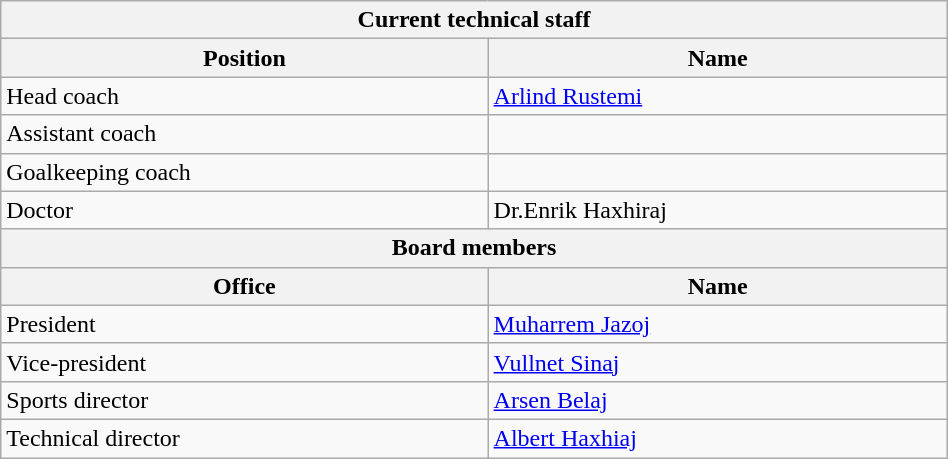<table class="wikitable" width=50% style="text-align: center;font-size:100%;">
<tr>
<th colspan="2">Current technical staff</th>
</tr>
<tr>
<th>Position</th>
<th>Name</th>
</tr>
<tr>
<td align=left>Head coach</td>
<td align=left> <a href='#'>Arlind Rustemi</a></td>
</tr>
<tr>
<td align=left>Assistant coach</td>
<td align=left></td>
</tr>
<tr Albano Ameti>
<td align=left>Goalkeeping coach</td>
<td align=left></td>
</tr>
<tr>
<td align=left>Doctor</td>
<td align=left> Dr.Enrik Haxhiraj</td>
</tr>
<tr>
<th colspan="2">Board members</th>
</tr>
<tr>
<th>Office</th>
<th>Name</th>
</tr>
<tr>
<td align=left>President</td>
<td align=left> <a href='#'>Muharrem Jazoj</a></td>
</tr>
<tr>
<td align=left>Vice-president</td>
<td align=left> <a href='#'>Vullnet Sinaj</a></td>
</tr>
<tr>
<td align=left>Sports director</td>
<td align=left> <a href='#'>Arsen Belaj</a></td>
</tr>
<tr>
<td align=left>Technical director</td>
<td align=left> <a href='#'>Albert Haxhiaj</a></td>
</tr>
</table>
